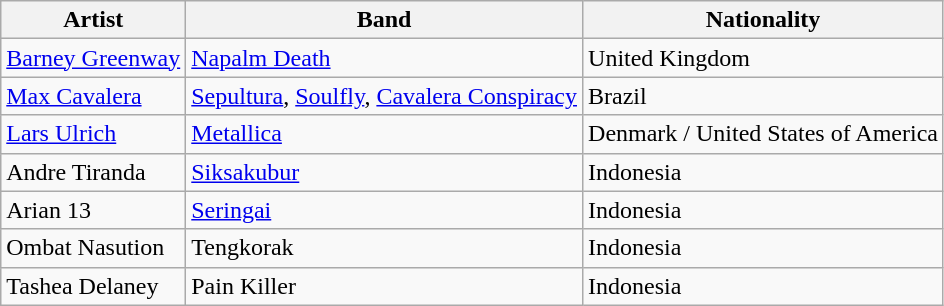<table class="wikitable">
<tr>
<th>Artist</th>
<th>Band</th>
<th>Nationality</th>
</tr>
<tr>
<td><a href='#'>Barney Greenway</a></td>
<td><a href='#'>Napalm Death</a></td>
<td>United Kingdom</td>
</tr>
<tr>
<td><a href='#'>Max Cavalera</a></td>
<td><a href='#'>Sepultura</a>, <a href='#'>Soulfly</a>, <a href='#'>Cavalera Conspiracy</a></td>
<td>Brazil</td>
</tr>
<tr>
<td><a href='#'>Lars Ulrich</a></td>
<td><a href='#'>Metallica</a></td>
<td>Denmark / United States of America</td>
</tr>
<tr>
<td>Andre Tiranda</td>
<td><a href='#'>Siksakubur</a></td>
<td>Indonesia</td>
</tr>
<tr>
<td>Arian 13</td>
<td><a href='#'>Seringai</a></td>
<td>Indonesia</td>
</tr>
<tr>
<td>Ombat Nasution</td>
<td>Tengkorak</td>
<td>Indonesia</td>
</tr>
<tr>
<td>Tashea Delaney</td>
<td>Pain Killer</td>
<td>Indonesia</td>
</tr>
</table>
